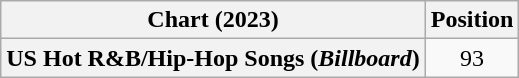<table class="wikitable plainrowheaders" style="text-align:center">
<tr>
<th scope="col">Chart (2023)</th>
<th scope="col">Position</th>
</tr>
<tr>
<th scope="row">US Hot R&B/Hip-Hop Songs (<em>Billboard</em>)</th>
<td>93</td>
</tr>
</table>
